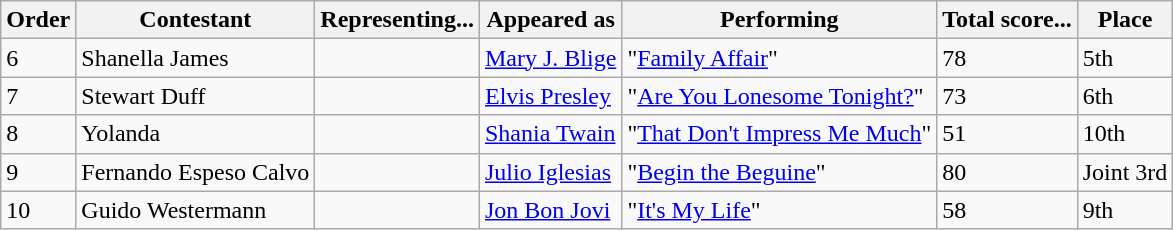<table class="wikitable sortable">
<tr>
<th>Order</th>
<th>Contestant</th>
<th>Representing...</th>
<th>Appeared as</th>
<th>Performing</th>
<th>Total score...</th>
<th>Place</th>
</tr>
<tr>
<td>6</td>
<td>Shanella James</td>
<td></td>
<td><a href='#'>Mary J. Blige</a></td>
<td>"<a href='#'>Family Affair</a>"</td>
<td>78</td>
<td>5th</td>
</tr>
<tr>
<td>7</td>
<td>Stewart Duff</td>
<td></td>
<td><a href='#'>Elvis Presley</a></td>
<td>"<a href='#'>Are You Lonesome Tonight?</a>"</td>
<td>73</td>
<td>6th</td>
</tr>
<tr>
<td>8</td>
<td>Yolanda</td>
<td></td>
<td><a href='#'>Shania Twain</a></td>
<td>"<a href='#'>That Don't Impress Me Much</a>"</td>
<td>51</td>
<td>10th</td>
</tr>
<tr>
<td>9</td>
<td>Fernando Espeso Calvo</td>
<td></td>
<td><a href='#'>Julio Iglesias</a></td>
<td>"<a href='#'>Begin the Beguine</a>"</td>
<td>80</td>
<td>Joint 3rd</td>
</tr>
<tr>
<td>10</td>
<td>Guido Westermann</td>
<td></td>
<td><a href='#'>Jon Bon Jovi</a></td>
<td>"<a href='#'>It's My Life</a>"</td>
<td>58</td>
<td>9th</td>
</tr>
</table>
